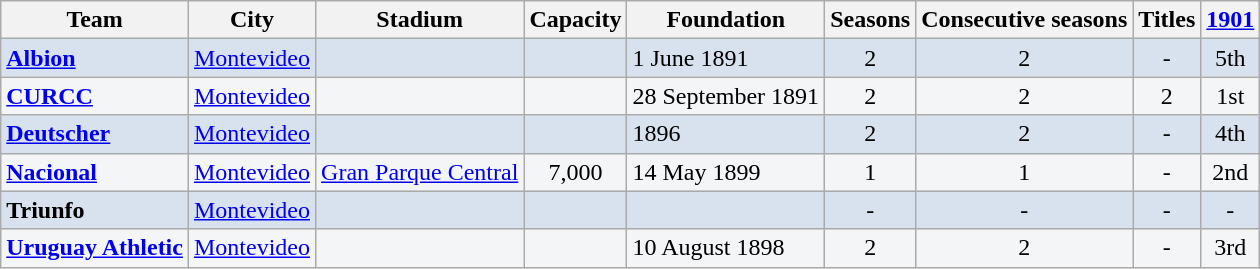<table class="wikitable">
<tr>
<th>Team</th>
<th>City</th>
<th>Stadium</th>
<th>Capacity</th>
<th>Foundation</th>
<th>Seasons</th>
<th>Consecutive seasons</th>
<th>Titles</th>
<th><a href='#'>1901</a></th>
</tr>
<tr bgcolor=#D8E2EE>
<td><strong><a href='#'>Albion</a></strong></td>
<td><a href='#'>Montevideo</a></td>
<td></td>
<td align=center></td>
<td>1 June 1891</td>
<td align=center>2</td>
<td align=center>2</td>
<td align=center>-</td>
<td align=center>5th</td>
</tr>
<tr bgcolor=#F3F5F7>
<td><strong><a href='#'>CURCC</a></strong></td>
<td><a href='#'>Montevideo</a></td>
<td></td>
<td align=center></td>
<td>28 September 1891</td>
<td align=center>2</td>
<td align=center>2</td>
<td align=center>2</td>
<td align=center>1st</td>
</tr>
<tr bgcolor=#D8E2EE>
<td><strong><a href='#'>Deutscher</a></strong></td>
<td><a href='#'>Montevideo</a></td>
<td></td>
<td align=center></td>
<td>1896</td>
<td align=center>2</td>
<td align=center>2</td>
<td align=center>-</td>
<td align=center>4th</td>
</tr>
<tr bgcolor=#F3F5F7>
<td><strong><a href='#'>Nacional</a></strong></td>
<td><a href='#'>Montevideo</a></td>
<td><a href='#'>Gran Parque Central</a></td>
<td align=center>7,000</td>
<td>14 May 1899</td>
<td align=center>1</td>
<td align=center>1</td>
<td align=center>-</td>
<td align=center>2nd</td>
</tr>
<tr bgcolor=#D8E2EE>
<td><strong>Triunfo</strong></td>
<td><a href='#'>Montevideo</a></td>
<td></td>
<td align=center></td>
<td></td>
<td align=center>-</td>
<td align=center>-</td>
<td align=center>-</td>
<td align=center>-</td>
</tr>
<tr bgcolor=#F3F5F7>
<td><strong><a href='#'>Uruguay Athletic</a></strong></td>
<td><a href='#'>Montevideo</a></td>
<td></td>
<td align=center></td>
<td>10 August 1898</td>
<td align=center>2</td>
<td align=center>2</td>
<td align=center>-</td>
<td align=center>3rd</td>
</tr>
</table>
